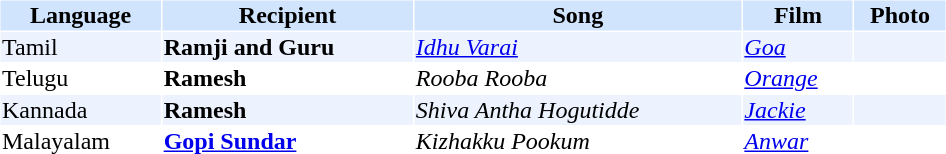<table cellspacing="1" cellpadding="1" border="0" style="width:50%;">
<tr style="background:#d1e4fd;">
<th>Language</th>
<th>Recipient</th>
<th>Song</th>
<th>Film</th>
<th>Photo</th>
</tr>
<tr style="background:#edf3fe;">
<td>Tamil</td>
<td><strong>Ramji and Guru</strong></td>
<td><em><a href='#'>Idhu Varai</a></em></td>
<td><em><a href='#'>Goa</a></em></td>
<td></td>
</tr>
<tr>
<td>Telugu</td>
<td><strong>Ramesh</strong></td>
<td><em>Rooba Rooba</em></td>
<td><em><a href='#'>Orange</a></em></td>
<td></td>
</tr>
<tr style="background:#edf3fe;">
<td>Kannada</td>
<td><strong>Ramesh</strong></td>
<td><em>Shiva Antha Hogutidde</em></td>
<td><em><a href='#'>Jackie</a></em></td>
<td></td>
</tr>
<tr>
<td>Malayalam</td>
<td><strong><a href='#'>Gopi Sundar</a></strong></td>
<td><em>Kizhakku Pookum</em></td>
<td><em><a href='#'>Anwar</a></em></td>
<td></td>
</tr>
</table>
